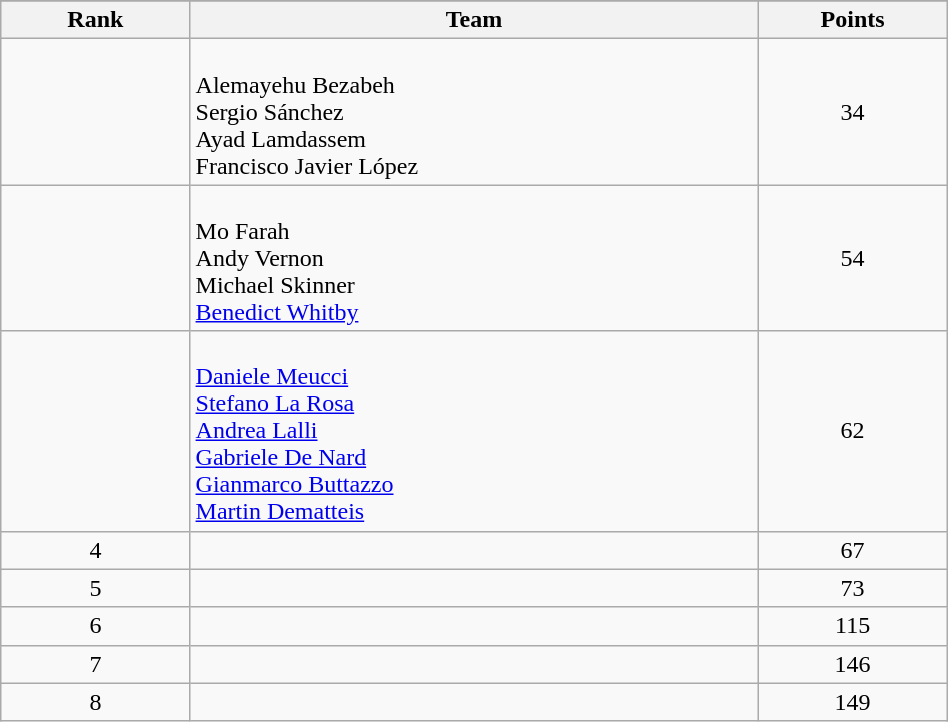<table class="wikitable" width=50%>
<tr>
</tr>
<tr>
<th width=10%>Rank</th>
<th width=30%>Team</th>
<th width=10%>Points</th>
</tr>
<tr align="center">
<td></td>
<td align="left"><br>Alemayehu Bezabeh<br>Sergio Sánchez<br>Ayad Lamdassem<br>Francisco Javier López</td>
<td>34</td>
</tr>
<tr align="center">
<td></td>
<td align="left"><br>Mo Farah<br>Andy Vernon<br>Michael Skinner<br><a href='#'>Benedict Whitby</a></td>
<td>54</td>
</tr>
<tr align="center">
<td></td>
<td align="left"><br><a href='#'>Daniele Meucci</a><br><a href='#'>Stefano La Rosa</a><br><a href='#'>Andrea Lalli</a><br><a href='#'>Gabriele De Nard</a><br><a href='#'>Gianmarco Buttazzo</a><br><a href='#'>Martin Dematteis</a></td>
<td>62</td>
</tr>
<tr align="center">
<td>4</td>
<td align="left"></td>
<td>67</td>
</tr>
<tr align="center">
<td>5</td>
<td align="left"></td>
<td>73</td>
</tr>
<tr align="center">
<td>6</td>
<td align="left"></td>
<td>115</td>
</tr>
<tr align="center">
<td>7</td>
<td align="left"></td>
<td>146</td>
</tr>
<tr align="center">
<td>8</td>
<td align="left"></td>
<td>149</td>
</tr>
</table>
